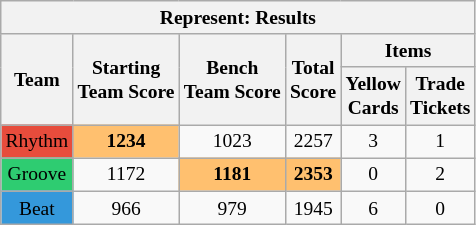<table class="wikitable sortable" style="text-align:center; font-size: small">
<tr>
<th colspan="6">Represent: Results</th>
</tr>
<tr>
<th rowspan="2">Team</th>
<th rowspan="2">Starting<br> Team Score</th>
<th rowspan="2">Bench  <br>Team Score</th>
<th rowspan="2">Total  <br>Score</th>
<th colspan="2">Items</th>
</tr>
<tr>
<th>Yellow <br>Cards</th>
<th>Trade <br>Tickets</th>
</tr>
<tr>
<td style="background:#e74c3c">Rhythm</td>
<td style="background:#FFC06F"><strong>1234</strong></td>
<td>1023</td>
<td>2257</td>
<td>3</td>
<td>1</td>
</tr>
<tr>
<td style="background:#2ecc71">Groove</td>
<td>1172</td>
<td style="background:#FFC06F"><strong>1181</strong></td>
<td style="background:#FFC06F"><strong>2353</strong></td>
<td>0</td>
<td>2</td>
</tr>
<tr>
<td style="background:#3498db">Beat</td>
<td>966</td>
<td>979</td>
<td>1945</td>
<td>6</td>
<td>0</td>
</tr>
</table>
